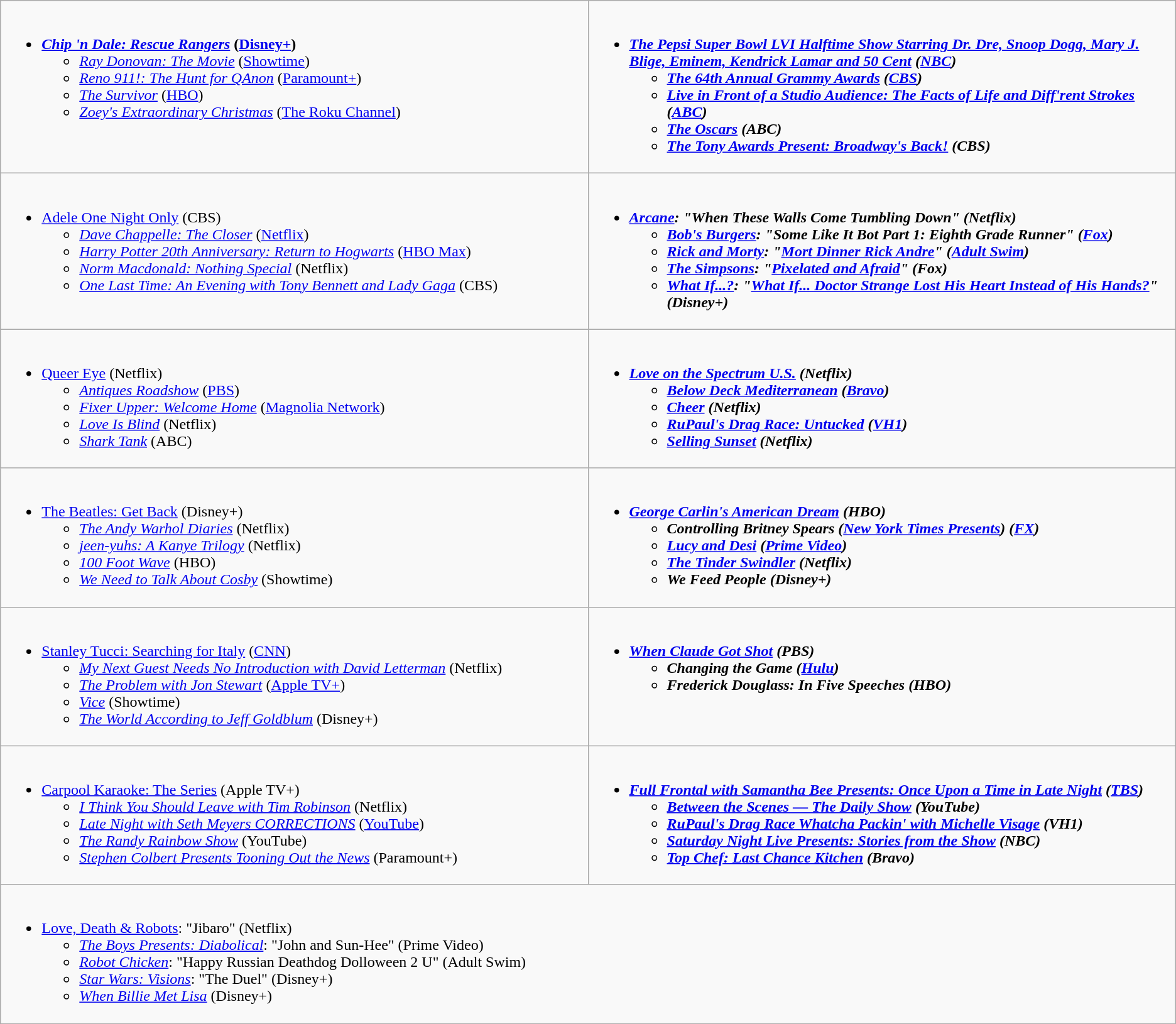<table class="wikitable">
<tr>
<td style="vertical-align:top;" width="50%"><br><ul><li><strong><em><a href='#'>Chip 'n Dale: Rescue Rangers</a></em></strong> <strong>(<a href='#'>Disney+</a>)</strong><ul><li><em><a href='#'>Ray Donovan: The Movie</a></em> (<a href='#'>Showtime</a>)</li><li><em><a href='#'>Reno 911!: The Hunt for QAnon</a></em> (<a href='#'>Paramount+</a>)</li><li><em><a href='#'>The Survivor</a></em> (<a href='#'>HBO</a>)</li><li><em><a href='#'>Zoey's Extraordinary Christmas</a></em> (<a href='#'>The Roku Channel</a>)</li></ul></li></ul></td>
<td style="vertical-align:top;" width="50%"><br><ul><li><strong><em><a href='#'>The Pepsi Super Bowl LVI Halftime Show Starring Dr. Dre, Snoop Dogg, Mary J. Blige, Eminem, Kendrick Lamar and 50 Cent</a><em> (<a href='#'>NBC</a>)<strong><ul><li></em><a href='#'>The 64th Annual Grammy Awards</a><em> (<a href='#'>CBS</a>)</li><li></em><a href='#'>Live in Front of a Studio Audience: The Facts of Life and Diff'rent Strokes</a><em> (<a href='#'>ABC</a>)</li><li></em><a href='#'>The Oscars</a><em> (ABC)</li><li></em><a href='#'>The Tony Awards Present: Broadway's Back!</a><em> (CBS)</li></ul></li></ul></td>
</tr>
<tr>
<td style="vertical-align:top;" width="50%"><br><ul><li></em></strong><a href='#'>Adele One Night Only</a></em> (CBS)</strong><ul><li><em><a href='#'>Dave Chappelle: The Closer</a></em> (<a href='#'>Netflix</a>)</li><li><em><a href='#'>Harry Potter 20th Anniversary: Return to Hogwarts</a></em> (<a href='#'>HBO Max</a>)</li><li><em><a href='#'>Norm Macdonald: Nothing Special</a></em> (Netflix)</li><li><em><a href='#'>One Last Time: An Evening with Tony Bennett and Lady Gaga</a></em> (CBS)</li></ul></li></ul></td>
<td style="vertical-align:top;" width="50%"><br><ul><li><strong><em><a href='#'>Arcane</a><em>: "When These Walls Come Tumbling Down" (Netflix)<strong><ul><li></em><a href='#'>Bob's Burgers</a><em>: "Some Like It Bot Part 1: Eighth Grade Runner" (<a href='#'>Fox</a>)</li><li></em><a href='#'>Rick and Morty</a><em>: "<a href='#'>Mort Dinner Rick Andre</a>" (<a href='#'>Adult Swim</a>)</li><li></em><a href='#'>The Simpsons</a><em>: "<a href='#'>Pixelated and Afraid</a>" (Fox)</li><li></em><a href='#'>What If...?</a><em>: "<a href='#'>What If... Doctor Strange Lost His Heart Instead of His Hands?</a>" (Disney+)</li></ul></li></ul></td>
</tr>
<tr>
<td style="vertical-align:top;" width="50%"><br><ul><li></em></strong><a href='#'>Queer Eye</a></em> (Netflix)</strong><ul><li><em><a href='#'>Antiques Roadshow</a></em> (<a href='#'>PBS</a>)</li><li><em><a href='#'>Fixer Upper: Welcome Home</a></em> (<a href='#'>Magnolia Network</a>)</li><li><em><a href='#'>Love Is Blind</a></em> (Netflix)</li><li><em><a href='#'>Shark Tank</a></em> (ABC)</li></ul></li></ul></td>
<td style="vertical-align:top;" width="50%"><br><ul><li><strong><em><a href='#'>Love on the Spectrum U.S.</a><em> (Netflix)<strong><ul><li></em><a href='#'>Below Deck Mediterranean</a><em> (<a href='#'>Bravo</a>)</li><li></em><a href='#'>Cheer</a><em> (Netflix)</li><li></em><a href='#'>RuPaul's Drag Race: Untucked</a><em> (<a href='#'>VH1</a>)</li><li></em><a href='#'>Selling Sunset</a><em> (Netflix)</li></ul></li></ul></td>
</tr>
<tr>
<td style="vertical-align:top;" width="50%"><br><ul><li></em></strong><a href='#'>The Beatles: Get Back</a></em> (Disney+)</strong><ul><li><em><a href='#'>The Andy Warhol Diaries</a></em> (Netflix)</li><li><em><a href='#'>jeen-yuhs: A Kanye Trilogy</a></em> (Netflix)</li><li><em><a href='#'>100 Foot Wave</a></em> (HBO)</li><li><em><a href='#'>We Need to Talk About Cosby</a></em> (Showtime)</li></ul></li></ul></td>
<td style="vertical-align:top;" width="50%"><br><ul><li><strong><em><a href='#'>George Carlin's American Dream</a><em> (HBO)<strong><ul><li></em>Controlling Britney Spears (<a href='#'>New York Times Presents</a>)<em> (<a href='#'>FX</a>)</li><li></em><a href='#'>Lucy and Desi</a><em> (<a href='#'>Prime Video</a>)</li><li></em><a href='#'>The Tinder Swindler</a><em> (Netflix)</li><li></em>We Feed People<em> (Disney+)</li></ul></li></ul></td>
</tr>
<tr>
<td style="vertical-align:top;" width="50%"><br><ul><li></em></strong><a href='#'>Stanley Tucci: Searching for Italy</a></em> (<a href='#'>CNN</a>)</strong><ul><li><em><a href='#'>My Next Guest Needs No Introduction with David Letterman</a></em> (Netflix)</li><li><em><a href='#'>The Problem with Jon Stewart</a></em> (<a href='#'>Apple TV+</a>)</li><li><em><a href='#'>Vice</a></em> (Showtime)</li><li><em><a href='#'>The World According to Jeff Goldblum</a></em> (Disney+)</li></ul></li></ul></td>
<td style="vertical-align:top;" width="50%"><br><ul><li><strong><em><a href='#'>When Claude Got Shot</a><em> (PBS)<strong><ul><li></em>Changing the Game<em> (<a href='#'>Hulu</a>)</li><li></em>Frederick Douglass: In Five Speeches<em> (HBO)</li></ul></li></ul></td>
</tr>
<tr>
<td style="vertical-align:top;" width="50%"><br><ul><li></em></strong><a href='#'>Carpool Karaoke: The Series</a></em> (Apple TV+)</strong><ul><li><em><a href='#'>I Think You Should Leave with Tim Robinson</a></em> (Netflix)</li><li><em><a href='#'>Late Night with Seth Meyers CORRECTIONS</a></em> (<a href='#'>YouTube</a>)</li><li><em><a href='#'>The Randy Rainbow Show</a></em> (YouTube)</li><li><em><a href='#'>Stephen Colbert Presents Tooning Out the News</a></em> (Paramount+)</li></ul></li></ul></td>
<td style="vertical-align:top;" width="50%"><br><ul><li><strong><em><a href='#'>Full Frontal with Samantha Bee Presents: Once Upon a Time in Late Night</a><em> (<a href='#'>TBS</a>)<strong><ul><li></em><a href='#'>Between the Scenes — The Daily Show</a><em> (YouTube)</li><li></em><a href='#'>RuPaul's Drag Race Whatcha Packin' with Michelle Visage</a><em> (VH1)</li><li></em><a href='#'>Saturday Night Live Presents: Stories from the Show</a><em> (NBC)</li><li></em><a href='#'>Top Chef: Last Chance Kitchen</a><em> (Bravo)</li></ul></li></ul></td>
</tr>
<tr>
<td style="vertical-align:top;" width="50%" colspan="2"><br><ul><li></em></strong><a href='#'>Love, Death & Robots</a></em>: "Jibaro" (Netflix)</strong><ul><li><em><a href='#'>The Boys Presents: Diabolical</a></em>: "John and Sun-Hee" (Prime Video)</li><li><em><a href='#'>Robot Chicken</a></em>: "Happy Russian Deathdog Dolloween 2 U" (Adult Swim)</li><li><em><a href='#'>Star Wars: Visions</a></em>: "The Duel" (Disney+)</li><li><em><a href='#'>When Billie Met Lisa</a></em> (Disney+)</li></ul></li></ul></td>
</tr>
</table>
